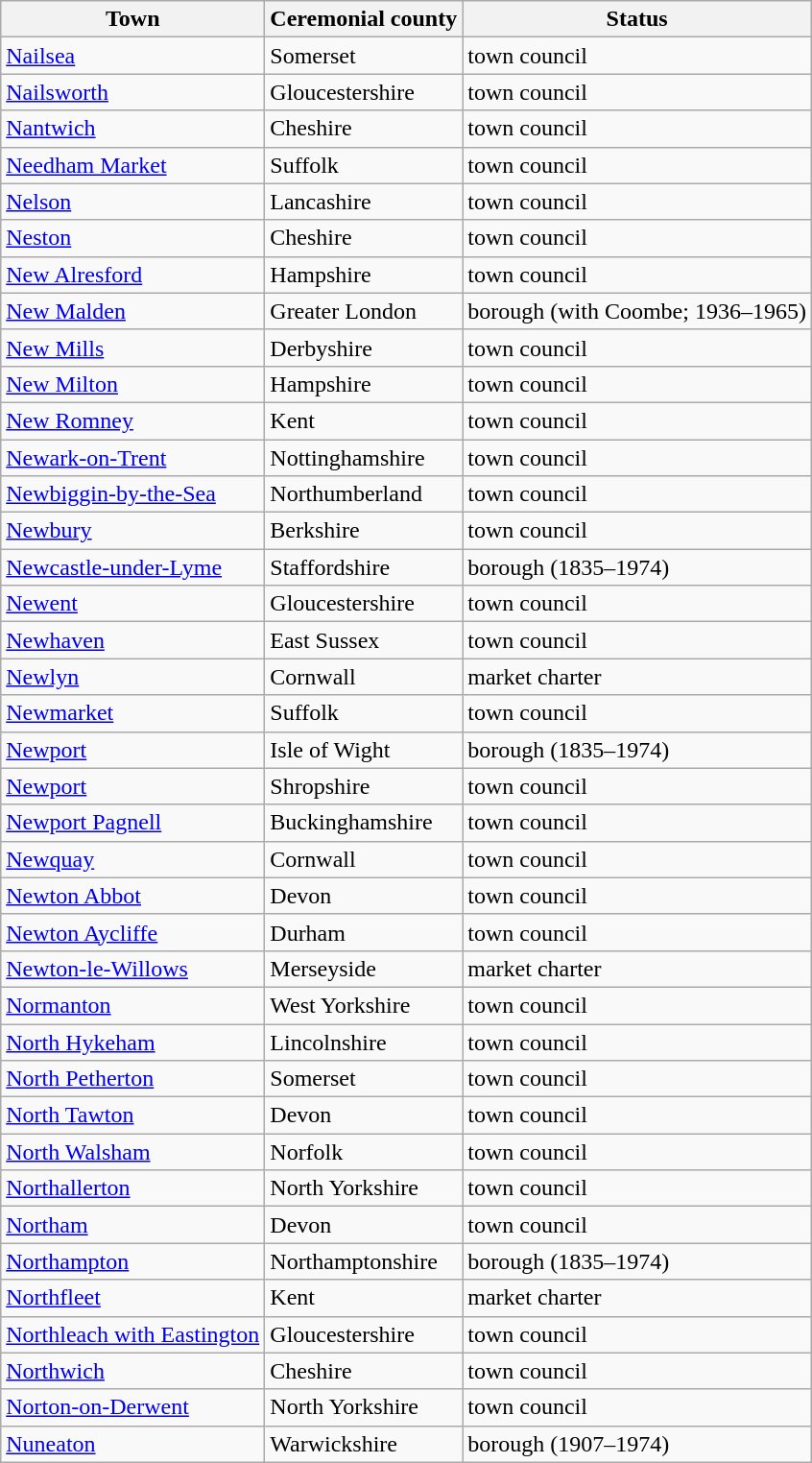<table class="wikitable sortable">
<tr>
<th>Town</th>
<th>Ceremonial county</th>
<th>Status</th>
</tr>
<tr>
<td><a href='#'>Nailsea</a></td>
<td>Somerset</td>
<td>town council</td>
</tr>
<tr>
<td><a href='#'>Nailsworth</a></td>
<td>Gloucestershire</td>
<td>town council</td>
</tr>
<tr>
<td><a href='#'>Nantwich</a></td>
<td>Cheshire</td>
<td>town council</td>
</tr>
<tr>
<td><a href='#'>Needham Market</a></td>
<td>Suffolk</td>
<td>town council</td>
</tr>
<tr>
<td><a href='#'>Nelson</a></td>
<td>Lancashire</td>
<td>town council</td>
</tr>
<tr>
<td><a href='#'>Neston</a></td>
<td>Cheshire</td>
<td>town council</td>
</tr>
<tr>
<td><a href='#'>New Alresford</a></td>
<td>Hampshire</td>
<td>town council</td>
</tr>
<tr>
<td><a href='#'>New Malden</a></td>
<td>Greater London</td>
<td>borough (with Coombe; 1936–1965)</td>
</tr>
<tr>
<td><a href='#'>New Mills</a></td>
<td>Derbyshire</td>
<td>town council</td>
</tr>
<tr>
<td><a href='#'>New Milton</a></td>
<td>Hampshire</td>
<td>town council</td>
</tr>
<tr>
<td><a href='#'>New Romney</a></td>
<td>Kent</td>
<td>town council</td>
</tr>
<tr>
<td><a href='#'>Newark-on-Trent</a></td>
<td>Nottinghamshire</td>
<td>town council</td>
</tr>
<tr>
<td><a href='#'>Newbiggin-by-the-Sea</a></td>
<td>Northumberland</td>
<td>town council</td>
</tr>
<tr>
<td><a href='#'>Newbury</a></td>
<td>Berkshire</td>
<td>town council</td>
</tr>
<tr>
<td><a href='#'>Newcastle-under-Lyme</a></td>
<td>Staffordshire</td>
<td>borough (1835–1974)</td>
</tr>
<tr>
<td><a href='#'>Newent</a></td>
<td>Gloucestershire</td>
<td>town council</td>
</tr>
<tr>
<td><a href='#'>Newhaven</a></td>
<td>East Sussex</td>
<td>town council</td>
</tr>
<tr>
<td><a href='#'>Newlyn</a></td>
<td>Cornwall</td>
<td>market charter</td>
</tr>
<tr>
<td><a href='#'>Newmarket</a></td>
<td>Suffolk</td>
<td>town council</td>
</tr>
<tr>
<td><a href='#'>Newport</a></td>
<td>Isle of Wight</td>
<td>borough (1835–1974)</td>
</tr>
<tr>
<td><a href='#'>Newport</a></td>
<td>Shropshire</td>
<td>town council</td>
</tr>
<tr>
<td><a href='#'>Newport Pagnell</a></td>
<td>Buckinghamshire</td>
<td>town council</td>
</tr>
<tr>
<td><a href='#'>Newquay</a></td>
<td>Cornwall</td>
<td>town council</td>
</tr>
<tr>
<td><a href='#'>Newton Abbot</a></td>
<td>Devon</td>
<td>town council</td>
</tr>
<tr>
<td><a href='#'>Newton Aycliffe</a></td>
<td>Durham</td>
<td>town council</td>
</tr>
<tr>
<td><a href='#'>Newton-le-Willows</a></td>
<td>Merseyside</td>
<td>market charter</td>
</tr>
<tr>
<td><a href='#'>Normanton</a></td>
<td>West Yorkshire</td>
<td>town council</td>
</tr>
<tr>
<td><a href='#'>North Hykeham</a></td>
<td>Lincolnshire</td>
<td>town council</td>
</tr>
<tr Newham>
<td><a href='#'>North Petherton</a></td>
<td>Somerset</td>
<td>town council</td>
</tr>
<tr>
<td><a href='#'>North Tawton</a></td>
<td>Devon</td>
<td>town council</td>
</tr>
<tr>
<td><a href='#'>North Walsham</a></td>
<td>Norfolk</td>
<td>town council</td>
</tr>
<tr>
<td><a href='#'>Northallerton</a></td>
<td>North Yorkshire</td>
<td>town council</td>
</tr>
<tr>
<td><a href='#'>Northam</a></td>
<td>Devon</td>
<td>town council</td>
</tr>
<tr>
<td><a href='#'>Northampton</a></td>
<td>Northamptonshire</td>
<td>borough (1835–1974)</td>
</tr>
<tr>
<td><a href='#'>Northfleet</a></td>
<td>Kent</td>
<td>market charter</td>
</tr>
<tr>
<td><a href='#'>Northleach with Eastington</a></td>
<td>Gloucestershire</td>
<td>town council</td>
</tr>
<tr>
<td><a href='#'>Northwich</a></td>
<td>Cheshire</td>
<td>town council</td>
</tr>
<tr>
<td><a href='#'>Norton-on-Derwent</a></td>
<td>North Yorkshire</td>
<td>town council</td>
</tr>
<tr>
<td><a href='#'>Nuneaton</a></td>
<td>Warwickshire</td>
<td>borough (1907–1974)</td>
</tr>
</table>
